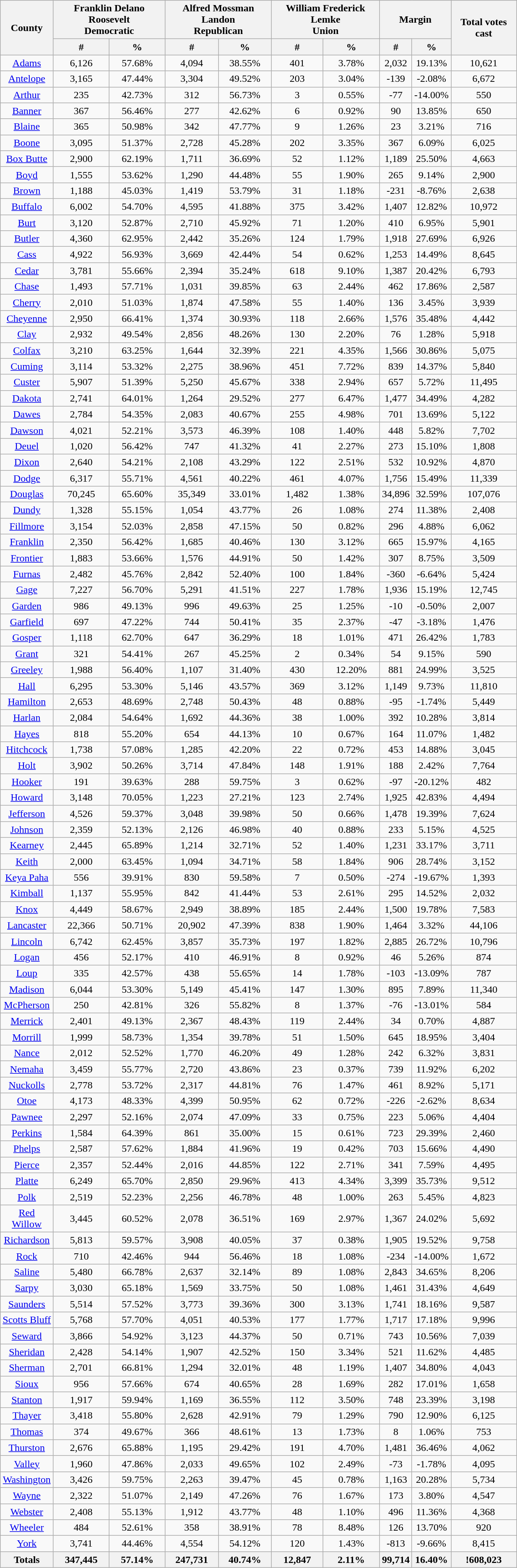<table width="65%"  class="wikitable sortable" style="text-align:center">
<tr>
<th style="text-align:center;" rowspan="2">County</th>
<th style="text-align:center;" colspan="2">Franklin Delano Roosevelt<br>Democratic</th>
<th style="text-align:center;" colspan="2">Alfred Mossman Landon<br>Republican</th>
<th style="text-align:center;" colspan="2">William Frederick Lemke<br>Union</th>
<th style="text-align:center;" colspan="2">Margin</th>
<th style="text-align:center;" rowspan="2">Total votes cast</th>
</tr>
<tr>
<th data-sort-type="number">#</th>
<th data-sort-type="number">%</th>
<th data-sort-type="number">#</th>
<th data-sort-type="number">%</th>
<th data-sort-type="number">#</th>
<th data-sort-type="number">%</th>
<th data-sort-type="number">#</th>
<th data-sort-type="number">%</th>
</tr>
<tr style="text-align:center;">
<td><a href='#'>Adams</a></td>
<td>6,126</td>
<td>57.68%</td>
<td>4,094</td>
<td>38.55%</td>
<td>401</td>
<td>3.78%</td>
<td>2,032</td>
<td>19.13%</td>
<td>10,621</td>
</tr>
<tr style="text-align:center;">
<td><a href='#'>Antelope</a></td>
<td>3,165</td>
<td>47.44%</td>
<td>3,304</td>
<td>49.52%</td>
<td>203</td>
<td>3.04%</td>
<td>-139</td>
<td>-2.08%</td>
<td>6,672</td>
</tr>
<tr style="text-align:center;">
<td><a href='#'>Arthur</a></td>
<td>235</td>
<td>42.73%</td>
<td>312</td>
<td>56.73%</td>
<td>3</td>
<td>0.55%</td>
<td>-77</td>
<td>-14.00%</td>
<td>550</td>
</tr>
<tr style="text-align:center;">
<td><a href='#'>Banner</a></td>
<td>367</td>
<td>56.46%</td>
<td>277</td>
<td>42.62%</td>
<td>6</td>
<td>0.92%</td>
<td>90</td>
<td>13.85%</td>
<td>650</td>
</tr>
<tr style="text-align:center;">
<td><a href='#'>Blaine</a></td>
<td>365</td>
<td>50.98%</td>
<td>342</td>
<td>47.77%</td>
<td>9</td>
<td>1.26%</td>
<td>23</td>
<td>3.21%</td>
<td>716</td>
</tr>
<tr style="text-align:center;">
<td><a href='#'>Boone</a></td>
<td>3,095</td>
<td>51.37%</td>
<td>2,728</td>
<td>45.28%</td>
<td>202</td>
<td>3.35%</td>
<td>367</td>
<td>6.09%</td>
<td>6,025</td>
</tr>
<tr style="text-align:center;">
<td><a href='#'>Box Butte</a></td>
<td>2,900</td>
<td>62.19%</td>
<td>1,711</td>
<td>36.69%</td>
<td>52</td>
<td>1.12%</td>
<td>1,189</td>
<td>25.50%</td>
<td>4,663</td>
</tr>
<tr style="text-align:center;">
<td><a href='#'>Boyd</a></td>
<td>1,555</td>
<td>53.62%</td>
<td>1,290</td>
<td>44.48%</td>
<td>55</td>
<td>1.90%</td>
<td>265</td>
<td>9.14%</td>
<td>2,900</td>
</tr>
<tr style="text-align:center;">
<td><a href='#'>Brown</a></td>
<td>1,188</td>
<td>45.03%</td>
<td>1,419</td>
<td>53.79%</td>
<td>31</td>
<td>1.18%</td>
<td>-231</td>
<td>-8.76%</td>
<td>2,638</td>
</tr>
<tr style="text-align:center;">
<td><a href='#'>Buffalo</a></td>
<td>6,002</td>
<td>54.70%</td>
<td>4,595</td>
<td>41.88%</td>
<td>375</td>
<td>3.42%</td>
<td>1,407</td>
<td>12.82%</td>
<td>10,972</td>
</tr>
<tr style="text-align:center;">
<td><a href='#'>Burt</a></td>
<td>3,120</td>
<td>52.87%</td>
<td>2,710</td>
<td>45.92%</td>
<td>71</td>
<td>1.20%</td>
<td>410</td>
<td>6.95%</td>
<td>5,901</td>
</tr>
<tr style="text-align:center;">
<td><a href='#'>Butler</a></td>
<td>4,360</td>
<td>62.95%</td>
<td>2,442</td>
<td>35.26%</td>
<td>124</td>
<td>1.79%</td>
<td>1,918</td>
<td>27.69%</td>
<td>6,926</td>
</tr>
<tr style="text-align:center;">
<td><a href='#'>Cass</a></td>
<td>4,922</td>
<td>56.93%</td>
<td>3,669</td>
<td>42.44%</td>
<td>54</td>
<td>0.62%</td>
<td>1,253</td>
<td>14.49%</td>
<td>8,645</td>
</tr>
<tr style="text-align:center;">
<td><a href='#'>Cedar</a></td>
<td>3,781</td>
<td>55.66%</td>
<td>2,394</td>
<td>35.24%</td>
<td>618</td>
<td>9.10%</td>
<td>1,387</td>
<td>20.42%</td>
<td>6,793</td>
</tr>
<tr style="text-align:center;">
<td><a href='#'>Chase</a></td>
<td>1,493</td>
<td>57.71%</td>
<td>1,031</td>
<td>39.85%</td>
<td>63</td>
<td>2.44%</td>
<td>462</td>
<td>17.86%</td>
<td>2,587</td>
</tr>
<tr style="text-align:center;">
<td><a href='#'>Cherry</a></td>
<td>2,010</td>
<td>51.03%</td>
<td>1,874</td>
<td>47.58%</td>
<td>55</td>
<td>1.40%</td>
<td>136</td>
<td>3.45%</td>
<td>3,939</td>
</tr>
<tr style="text-align:center;">
<td><a href='#'>Cheyenne</a></td>
<td>2,950</td>
<td>66.41%</td>
<td>1,374</td>
<td>30.93%</td>
<td>118</td>
<td>2.66%</td>
<td>1,576</td>
<td>35.48%</td>
<td>4,442</td>
</tr>
<tr style="text-align:center;">
<td><a href='#'>Clay</a></td>
<td>2,932</td>
<td>49.54%</td>
<td>2,856</td>
<td>48.26%</td>
<td>130</td>
<td>2.20%</td>
<td>76</td>
<td>1.28%</td>
<td>5,918</td>
</tr>
<tr style="text-align:center;">
<td><a href='#'>Colfax</a></td>
<td>3,210</td>
<td>63.25%</td>
<td>1,644</td>
<td>32.39%</td>
<td>221</td>
<td>4.35%</td>
<td>1,566</td>
<td>30.86%</td>
<td>5,075</td>
</tr>
<tr style="text-align:center;">
<td><a href='#'>Cuming</a></td>
<td>3,114</td>
<td>53.32%</td>
<td>2,275</td>
<td>38.96%</td>
<td>451</td>
<td>7.72%</td>
<td>839</td>
<td>14.37%</td>
<td>5,840</td>
</tr>
<tr style="text-align:center;">
<td><a href='#'>Custer</a></td>
<td>5,907</td>
<td>51.39%</td>
<td>5,250</td>
<td>45.67%</td>
<td>338</td>
<td>2.94%</td>
<td>657</td>
<td>5.72%</td>
<td>11,495</td>
</tr>
<tr style="text-align:center;">
<td><a href='#'>Dakota</a></td>
<td>2,741</td>
<td>64.01%</td>
<td>1,264</td>
<td>29.52%</td>
<td>277</td>
<td>6.47%</td>
<td>1,477</td>
<td>34.49%</td>
<td>4,282</td>
</tr>
<tr style="text-align:center;">
<td><a href='#'>Dawes</a></td>
<td>2,784</td>
<td>54.35%</td>
<td>2,083</td>
<td>40.67%</td>
<td>255</td>
<td>4.98%</td>
<td>701</td>
<td>13.69%</td>
<td>5,122</td>
</tr>
<tr style="text-align:center;">
<td><a href='#'>Dawson</a></td>
<td>4,021</td>
<td>52.21%</td>
<td>3,573</td>
<td>46.39%</td>
<td>108</td>
<td>1.40%</td>
<td>448</td>
<td>5.82%</td>
<td>7,702</td>
</tr>
<tr style="text-align:center;">
<td><a href='#'>Deuel</a></td>
<td>1,020</td>
<td>56.42%</td>
<td>747</td>
<td>41.32%</td>
<td>41</td>
<td>2.27%</td>
<td>273</td>
<td>15.10%</td>
<td>1,808</td>
</tr>
<tr style="text-align:center;">
<td><a href='#'>Dixon</a></td>
<td>2,640</td>
<td>54.21%</td>
<td>2,108</td>
<td>43.29%</td>
<td>122</td>
<td>2.51%</td>
<td>532</td>
<td>10.92%</td>
<td>4,870</td>
</tr>
<tr style="text-align:center;">
<td><a href='#'>Dodge</a></td>
<td>6,317</td>
<td>55.71%</td>
<td>4,561</td>
<td>40.22%</td>
<td>461</td>
<td>4.07%</td>
<td>1,756</td>
<td>15.49%</td>
<td>11,339</td>
</tr>
<tr style="text-align:center;">
<td><a href='#'>Douglas</a></td>
<td>70,245</td>
<td>65.60%</td>
<td>35,349</td>
<td>33.01%</td>
<td>1,482</td>
<td>1.38%</td>
<td>34,896</td>
<td>32.59%</td>
<td>107,076</td>
</tr>
<tr style="text-align:center;">
<td><a href='#'>Dundy</a></td>
<td>1,328</td>
<td>55.15%</td>
<td>1,054</td>
<td>43.77%</td>
<td>26</td>
<td>1.08%</td>
<td>274</td>
<td>11.38%</td>
<td>2,408</td>
</tr>
<tr style="text-align:center;">
<td><a href='#'>Fillmore</a></td>
<td>3,154</td>
<td>52.03%</td>
<td>2,858</td>
<td>47.15%</td>
<td>50</td>
<td>0.82%</td>
<td>296</td>
<td>4.88%</td>
<td>6,062</td>
</tr>
<tr style="text-align:center;">
<td><a href='#'>Franklin</a></td>
<td>2,350</td>
<td>56.42%</td>
<td>1,685</td>
<td>40.46%</td>
<td>130</td>
<td>3.12%</td>
<td>665</td>
<td>15.97%</td>
<td>4,165</td>
</tr>
<tr style="text-align:center;">
<td><a href='#'>Frontier</a></td>
<td>1,883</td>
<td>53.66%</td>
<td>1,576</td>
<td>44.91%</td>
<td>50</td>
<td>1.42%</td>
<td>307</td>
<td>8.75%</td>
<td>3,509</td>
</tr>
<tr style="text-align:center;">
<td><a href='#'>Furnas</a></td>
<td>2,482</td>
<td>45.76%</td>
<td>2,842</td>
<td>52.40%</td>
<td>100</td>
<td>1.84%</td>
<td>-360</td>
<td>-6.64%</td>
<td>5,424</td>
</tr>
<tr style="text-align:center;">
<td><a href='#'>Gage</a></td>
<td>7,227</td>
<td>56.70%</td>
<td>5,291</td>
<td>41.51%</td>
<td>227</td>
<td>1.78%</td>
<td>1,936</td>
<td>15.19%</td>
<td>12,745</td>
</tr>
<tr style="text-align:center;">
<td><a href='#'>Garden</a></td>
<td>986</td>
<td>49.13%</td>
<td>996</td>
<td>49.63%</td>
<td>25</td>
<td>1.25%</td>
<td>-10</td>
<td>-0.50%</td>
<td>2,007</td>
</tr>
<tr style="text-align:center;">
<td><a href='#'>Garfield</a></td>
<td>697</td>
<td>47.22%</td>
<td>744</td>
<td>50.41%</td>
<td>35</td>
<td>2.37%</td>
<td>-47</td>
<td>-3.18%</td>
<td>1,476</td>
</tr>
<tr style="text-align:center;">
<td><a href='#'>Gosper</a></td>
<td>1,118</td>
<td>62.70%</td>
<td>647</td>
<td>36.29%</td>
<td>18</td>
<td>1.01%</td>
<td>471</td>
<td>26.42%</td>
<td>1,783</td>
</tr>
<tr style="text-align:center;">
<td><a href='#'>Grant</a></td>
<td>321</td>
<td>54.41%</td>
<td>267</td>
<td>45.25%</td>
<td>2</td>
<td>0.34%</td>
<td>54</td>
<td>9.15%</td>
<td>590</td>
</tr>
<tr style="text-align:center;">
<td><a href='#'>Greeley</a></td>
<td>1,988</td>
<td>56.40%</td>
<td>1,107</td>
<td>31.40%</td>
<td>430</td>
<td>12.20%</td>
<td>881</td>
<td>24.99%</td>
<td>3,525</td>
</tr>
<tr style="text-align:center;">
<td><a href='#'>Hall</a></td>
<td>6,295</td>
<td>53.30%</td>
<td>5,146</td>
<td>43.57%</td>
<td>369</td>
<td>3.12%</td>
<td>1,149</td>
<td>9.73%</td>
<td>11,810</td>
</tr>
<tr style="text-align:center;">
<td><a href='#'>Hamilton</a></td>
<td>2,653</td>
<td>48.69%</td>
<td>2,748</td>
<td>50.43%</td>
<td>48</td>
<td>0.88%</td>
<td>-95</td>
<td>-1.74%</td>
<td>5,449</td>
</tr>
<tr style="text-align:center;">
<td><a href='#'>Harlan</a></td>
<td>2,084</td>
<td>54.64%</td>
<td>1,692</td>
<td>44.36%</td>
<td>38</td>
<td>1.00%</td>
<td>392</td>
<td>10.28%</td>
<td>3,814</td>
</tr>
<tr style="text-align:center;">
<td><a href='#'>Hayes</a></td>
<td>818</td>
<td>55.20%</td>
<td>654</td>
<td>44.13%</td>
<td>10</td>
<td>0.67%</td>
<td>164</td>
<td>11.07%</td>
<td>1,482</td>
</tr>
<tr style="text-align:center;">
<td><a href='#'>Hitchcock</a></td>
<td>1,738</td>
<td>57.08%</td>
<td>1,285</td>
<td>42.20%</td>
<td>22</td>
<td>0.72%</td>
<td>453</td>
<td>14.88%</td>
<td>3,045</td>
</tr>
<tr style="text-align:center;">
<td><a href='#'>Holt</a></td>
<td>3,902</td>
<td>50.26%</td>
<td>3,714</td>
<td>47.84%</td>
<td>148</td>
<td>1.91%</td>
<td>188</td>
<td>2.42%</td>
<td>7,764</td>
</tr>
<tr style="text-align:center;">
<td><a href='#'>Hooker</a></td>
<td>191</td>
<td>39.63%</td>
<td>288</td>
<td>59.75%</td>
<td>3</td>
<td>0.62%</td>
<td>-97</td>
<td>-20.12%</td>
<td>482</td>
</tr>
<tr style="text-align:center;">
<td><a href='#'>Howard</a></td>
<td>3,148</td>
<td>70.05%</td>
<td>1,223</td>
<td>27.21%</td>
<td>123</td>
<td>2.74%</td>
<td>1,925</td>
<td>42.83%</td>
<td>4,494</td>
</tr>
<tr style="text-align:center;">
<td><a href='#'>Jefferson</a></td>
<td>4,526</td>
<td>59.37%</td>
<td>3,048</td>
<td>39.98%</td>
<td>50</td>
<td>0.66%</td>
<td>1,478</td>
<td>19.39%</td>
<td>7,624</td>
</tr>
<tr style="text-align:center;">
<td><a href='#'>Johnson</a></td>
<td>2,359</td>
<td>52.13%</td>
<td>2,126</td>
<td>46.98%</td>
<td>40</td>
<td>0.88%</td>
<td>233</td>
<td>5.15%</td>
<td>4,525</td>
</tr>
<tr style="text-align:center;">
<td><a href='#'>Kearney</a></td>
<td>2,445</td>
<td>65.89%</td>
<td>1,214</td>
<td>32.71%</td>
<td>52</td>
<td>1.40%</td>
<td>1,231</td>
<td>33.17%</td>
<td>3,711</td>
</tr>
<tr style="text-align:center;">
<td><a href='#'>Keith</a></td>
<td>2,000</td>
<td>63.45%</td>
<td>1,094</td>
<td>34.71%</td>
<td>58</td>
<td>1.84%</td>
<td>906</td>
<td>28.74%</td>
<td>3,152</td>
</tr>
<tr style="text-align:center;">
<td><a href='#'>Keya Paha</a></td>
<td>556</td>
<td>39.91%</td>
<td>830</td>
<td>59.58%</td>
<td>7</td>
<td>0.50%</td>
<td>-274</td>
<td>-19.67%</td>
<td>1,393</td>
</tr>
<tr style="text-align:center;">
<td><a href='#'>Kimball</a></td>
<td>1,137</td>
<td>55.95%</td>
<td>842</td>
<td>41.44%</td>
<td>53</td>
<td>2.61%</td>
<td>295</td>
<td>14.52%</td>
<td>2,032</td>
</tr>
<tr style="text-align:center;">
<td><a href='#'>Knox</a></td>
<td>4,449</td>
<td>58.67%</td>
<td>2,949</td>
<td>38.89%</td>
<td>185</td>
<td>2.44%</td>
<td>1,500</td>
<td>19.78%</td>
<td>7,583</td>
</tr>
<tr style="text-align:center;">
<td><a href='#'>Lancaster</a></td>
<td>22,366</td>
<td>50.71%</td>
<td>20,902</td>
<td>47.39%</td>
<td>838</td>
<td>1.90%</td>
<td>1,464</td>
<td>3.32%</td>
<td>44,106</td>
</tr>
<tr style="text-align:center;">
<td><a href='#'>Lincoln</a></td>
<td>6,742</td>
<td>62.45%</td>
<td>3,857</td>
<td>35.73%</td>
<td>197</td>
<td>1.82%</td>
<td>2,885</td>
<td>26.72%</td>
<td>10,796</td>
</tr>
<tr style="text-align:center;">
<td><a href='#'>Logan</a></td>
<td>456</td>
<td>52.17%</td>
<td>410</td>
<td>46.91%</td>
<td>8</td>
<td>0.92%</td>
<td>46</td>
<td>5.26%</td>
<td>874</td>
</tr>
<tr style="text-align:center;">
<td><a href='#'>Loup</a></td>
<td>335</td>
<td>42.57%</td>
<td>438</td>
<td>55.65%</td>
<td>14</td>
<td>1.78%</td>
<td>-103</td>
<td>-13.09%</td>
<td>787</td>
</tr>
<tr style="text-align:center;">
<td><a href='#'>Madison</a></td>
<td>6,044</td>
<td>53.30%</td>
<td>5,149</td>
<td>45.41%</td>
<td>147</td>
<td>1.30%</td>
<td>895</td>
<td>7.89%</td>
<td>11,340</td>
</tr>
<tr style="text-align:center;">
<td><a href='#'>McPherson</a></td>
<td>250</td>
<td>42.81%</td>
<td>326</td>
<td>55.82%</td>
<td>8</td>
<td>1.37%</td>
<td>-76</td>
<td>-13.01%</td>
<td>584</td>
</tr>
<tr style="text-align:center;">
<td><a href='#'>Merrick</a></td>
<td>2,401</td>
<td>49.13%</td>
<td>2,367</td>
<td>48.43%</td>
<td>119</td>
<td>2.44%</td>
<td>34</td>
<td>0.70%</td>
<td>4,887</td>
</tr>
<tr style="text-align:center;">
<td><a href='#'>Morrill</a></td>
<td>1,999</td>
<td>58.73%</td>
<td>1,354</td>
<td>39.78%</td>
<td>51</td>
<td>1.50%</td>
<td>645</td>
<td>18.95%</td>
<td>3,404</td>
</tr>
<tr style="text-align:center;">
<td><a href='#'>Nance</a></td>
<td>2,012</td>
<td>52.52%</td>
<td>1,770</td>
<td>46.20%</td>
<td>49</td>
<td>1.28%</td>
<td>242</td>
<td>6.32%</td>
<td>3,831</td>
</tr>
<tr style="text-align:center;">
<td><a href='#'>Nemaha</a></td>
<td>3,459</td>
<td>55.77%</td>
<td>2,720</td>
<td>43.86%</td>
<td>23</td>
<td>0.37%</td>
<td>739</td>
<td>11.92%</td>
<td>6,202</td>
</tr>
<tr style="text-align:center;">
<td><a href='#'>Nuckolls</a></td>
<td>2,778</td>
<td>53.72%</td>
<td>2,317</td>
<td>44.81%</td>
<td>76</td>
<td>1.47%</td>
<td>461</td>
<td>8.92%</td>
<td>5,171</td>
</tr>
<tr style="text-align:center;">
<td><a href='#'>Otoe</a></td>
<td>4,173</td>
<td>48.33%</td>
<td>4,399</td>
<td>50.95%</td>
<td>62</td>
<td>0.72%</td>
<td>-226</td>
<td>-2.62%</td>
<td>8,634</td>
</tr>
<tr style="text-align:center;">
<td><a href='#'>Pawnee</a></td>
<td>2,297</td>
<td>52.16%</td>
<td>2,074</td>
<td>47.09%</td>
<td>33</td>
<td>0.75%</td>
<td>223</td>
<td>5.06%</td>
<td>4,404</td>
</tr>
<tr style="text-align:center;">
<td><a href='#'>Perkins</a></td>
<td>1,584</td>
<td>64.39%</td>
<td>861</td>
<td>35.00%</td>
<td>15</td>
<td>0.61%</td>
<td>723</td>
<td>29.39%</td>
<td>2,460</td>
</tr>
<tr style="text-align:center;">
<td><a href='#'>Phelps</a></td>
<td>2,587</td>
<td>57.62%</td>
<td>1,884</td>
<td>41.96%</td>
<td>19</td>
<td>0.42%</td>
<td>703</td>
<td>15.66%</td>
<td>4,490</td>
</tr>
<tr style="text-align:center;">
<td><a href='#'>Pierce</a></td>
<td>2,357</td>
<td>52.44%</td>
<td>2,016</td>
<td>44.85%</td>
<td>122</td>
<td>2.71%</td>
<td>341</td>
<td>7.59%</td>
<td>4,495</td>
</tr>
<tr style="text-align:center;">
<td><a href='#'>Platte</a></td>
<td>6,249</td>
<td>65.70%</td>
<td>2,850</td>
<td>29.96%</td>
<td>413</td>
<td>4.34%</td>
<td>3,399</td>
<td>35.73%</td>
<td>9,512</td>
</tr>
<tr style="text-align:center;">
<td><a href='#'>Polk</a></td>
<td>2,519</td>
<td>52.23%</td>
<td>2,256</td>
<td>46.78%</td>
<td>48</td>
<td>1.00%</td>
<td>263</td>
<td>5.45%</td>
<td>4,823</td>
</tr>
<tr style="text-align:center;">
<td><a href='#'>Red Willow</a></td>
<td>3,445</td>
<td>60.52%</td>
<td>2,078</td>
<td>36.51%</td>
<td>169</td>
<td>2.97%</td>
<td>1,367</td>
<td>24.02%</td>
<td>5,692</td>
</tr>
<tr style="text-align:center;">
<td><a href='#'>Richardson</a></td>
<td>5,813</td>
<td>59.57%</td>
<td>3,908</td>
<td>40.05%</td>
<td>37</td>
<td>0.38%</td>
<td>1,905</td>
<td>19.52%</td>
<td>9,758</td>
</tr>
<tr style="text-align:center;">
<td><a href='#'>Rock</a></td>
<td>710</td>
<td>42.46%</td>
<td>944</td>
<td>56.46%</td>
<td>18</td>
<td>1.08%</td>
<td>-234</td>
<td>-14.00%</td>
<td>1,672</td>
</tr>
<tr style="text-align:center;">
<td><a href='#'>Saline</a></td>
<td>5,480</td>
<td>66.78%</td>
<td>2,637</td>
<td>32.14%</td>
<td>89</td>
<td>1.08%</td>
<td>2,843</td>
<td>34.65%</td>
<td>8,206</td>
</tr>
<tr style="text-align:center;">
<td><a href='#'>Sarpy</a></td>
<td>3,030</td>
<td>65.18%</td>
<td>1,569</td>
<td>33.75%</td>
<td>50</td>
<td>1.08%</td>
<td>1,461</td>
<td>31.43%</td>
<td>4,649</td>
</tr>
<tr style="text-align:center;">
<td><a href='#'>Saunders</a></td>
<td>5,514</td>
<td>57.52%</td>
<td>3,773</td>
<td>39.36%</td>
<td>300</td>
<td>3.13%</td>
<td>1,741</td>
<td>18.16%</td>
<td>9,587</td>
</tr>
<tr style="text-align:center;">
<td><a href='#'>Scotts Bluff</a></td>
<td>5,768</td>
<td>57.70%</td>
<td>4,051</td>
<td>40.53%</td>
<td>177</td>
<td>1.77%</td>
<td>1,717</td>
<td>17.18%</td>
<td>9,996</td>
</tr>
<tr style="text-align:center;">
<td><a href='#'>Seward</a></td>
<td>3,866</td>
<td>54.92%</td>
<td>3,123</td>
<td>44.37%</td>
<td>50</td>
<td>0.71%</td>
<td>743</td>
<td>10.56%</td>
<td>7,039</td>
</tr>
<tr style="text-align:center;">
<td><a href='#'>Sheridan</a></td>
<td>2,428</td>
<td>54.14%</td>
<td>1,907</td>
<td>42.52%</td>
<td>150</td>
<td>3.34%</td>
<td>521</td>
<td>11.62%</td>
<td>4,485</td>
</tr>
<tr style="text-align:center;">
<td><a href='#'>Sherman</a></td>
<td>2,701</td>
<td>66.81%</td>
<td>1,294</td>
<td>32.01%</td>
<td>48</td>
<td>1.19%</td>
<td>1,407</td>
<td>34.80%</td>
<td>4,043</td>
</tr>
<tr style="text-align:center;">
<td><a href='#'>Sioux</a></td>
<td>956</td>
<td>57.66%</td>
<td>674</td>
<td>40.65%</td>
<td>28</td>
<td>1.69%</td>
<td>282</td>
<td>17.01%</td>
<td>1,658</td>
</tr>
<tr style="text-align:center;">
<td><a href='#'>Stanton</a></td>
<td>1,917</td>
<td>59.94%</td>
<td>1,169</td>
<td>36.55%</td>
<td>112</td>
<td>3.50%</td>
<td>748</td>
<td>23.39%</td>
<td>3,198</td>
</tr>
<tr style="text-align:center;">
<td><a href='#'>Thayer</a></td>
<td>3,418</td>
<td>55.80%</td>
<td>2,628</td>
<td>42.91%</td>
<td>79</td>
<td>1.29%</td>
<td>790</td>
<td>12.90%</td>
<td>6,125</td>
</tr>
<tr style="text-align:center;">
<td><a href='#'>Thomas</a></td>
<td>374</td>
<td>49.67%</td>
<td>366</td>
<td>48.61%</td>
<td>13</td>
<td>1.73%</td>
<td>8</td>
<td>1.06%</td>
<td>753</td>
</tr>
<tr style="text-align:center;">
<td><a href='#'>Thurston</a></td>
<td>2,676</td>
<td>65.88%</td>
<td>1,195</td>
<td>29.42%</td>
<td>191</td>
<td>4.70%</td>
<td>1,481</td>
<td>36.46%</td>
<td>4,062</td>
</tr>
<tr style="text-align:center;">
<td><a href='#'>Valley</a></td>
<td>1,960</td>
<td>47.86%</td>
<td>2,033</td>
<td>49.65%</td>
<td>102</td>
<td>2.49%</td>
<td>-73</td>
<td>-1.78%</td>
<td>4,095</td>
</tr>
<tr style="text-align:center;">
<td><a href='#'>Washington</a></td>
<td>3,426</td>
<td>59.75%</td>
<td>2,263</td>
<td>39.47%</td>
<td>45</td>
<td>0.78%</td>
<td>1,163</td>
<td>20.28%</td>
<td>5,734</td>
</tr>
<tr style="text-align:center;">
<td><a href='#'>Wayne</a></td>
<td>2,322</td>
<td>51.07%</td>
<td>2,149</td>
<td>47.26%</td>
<td>76</td>
<td>1.67%</td>
<td>173</td>
<td>3.80%</td>
<td>4,547</td>
</tr>
<tr style="text-align:center;">
<td><a href='#'>Webster</a></td>
<td>2,408</td>
<td>55.13%</td>
<td>1,912</td>
<td>43.77%</td>
<td>48</td>
<td>1.10%</td>
<td>496</td>
<td>11.36%</td>
<td>4,368</td>
</tr>
<tr style="text-align:center;">
<td><a href='#'>Wheeler</a></td>
<td>484</td>
<td>52.61%</td>
<td>358</td>
<td>38.91%</td>
<td>78</td>
<td>8.48%</td>
<td>126</td>
<td>13.70%</td>
<td>920</td>
</tr>
<tr style="text-align:center;">
<td><a href='#'>York</a></td>
<td>3,741</td>
<td>44.46%</td>
<td>4,554</td>
<td>54.12%</td>
<td>120</td>
<td>1.43%</td>
<td>-813</td>
<td>-9.66%</td>
<td>8,415</td>
</tr>
<tr style="text-align:center;">
<th>Totals</th>
<th>347,445</th>
<th>57.14%</th>
<th>247,731</th>
<th>40.74%</th>
<th>12,847</th>
<th>2.11%</th>
<th>99,714</th>
<th>16.40%</th>
<th>!608,023</th>
</tr>
</table>
